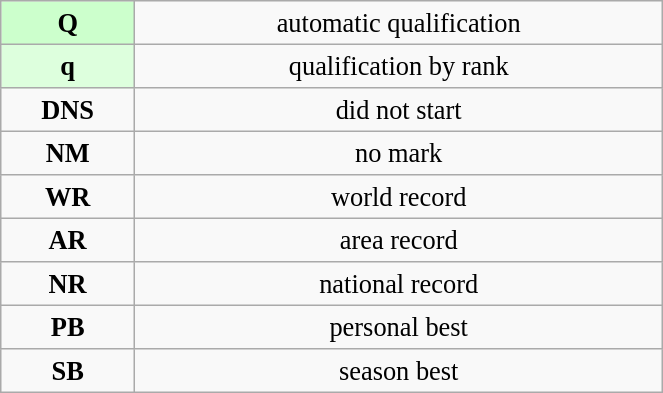<table class="wikitable" style=" text-align:center; font-size:110%;" width="35%">
<tr>
<td bgcolor="ccffcc"><strong>Q</strong></td>
<td>automatic qualification</td>
</tr>
<tr>
<td bgcolor="ddffdd"><strong>q</strong></td>
<td>qualification by rank</td>
</tr>
<tr>
<td><strong>DNS</strong></td>
<td>did not start</td>
</tr>
<tr>
<td><strong>NM</strong></td>
<td>no mark</td>
</tr>
<tr>
<td><strong>WR</strong></td>
<td>world record</td>
</tr>
<tr>
<td><strong>AR</strong></td>
<td>area record</td>
</tr>
<tr>
<td><strong>NR</strong></td>
<td>national record</td>
</tr>
<tr>
<td><strong>PB</strong></td>
<td>personal best</td>
</tr>
<tr>
<td><strong>SB</strong></td>
<td>season best</td>
</tr>
</table>
